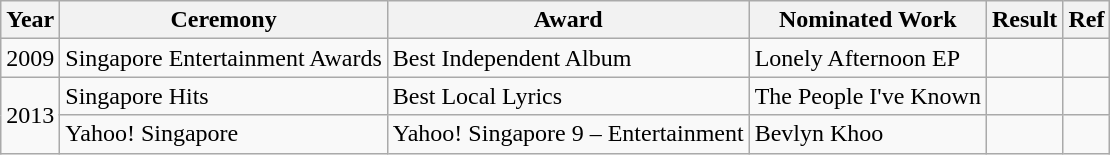<table class="wikitable">
<tr>
<th>Year</th>
<th>Ceremony</th>
<th>Award</th>
<th>Nominated Work</th>
<th>Result</th>
<th>Ref</th>
</tr>
<tr>
<td>2009</td>
<td>Singapore Entertainment Awards</td>
<td>Best Independent Album</td>
<td>Lonely Afternoon EP</td>
<td></td>
<td></td>
</tr>
<tr>
<td rowspan="2">2013</td>
<td>Singapore Hits</td>
<td>Best Local Lyrics</td>
<td>The People I've Known</td>
<td></td>
<td></td>
</tr>
<tr>
<td>Yahoo! Singapore</td>
<td>Yahoo! Singapore 9 – Entertainment</td>
<td>Bevlyn Khoo</td>
<td></td>
<td></td>
</tr>
</table>
